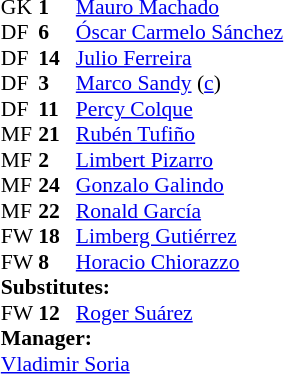<table cellspacing="0" cellpadding="0" style="font-size:90%; margin:0.2em auto;">
<tr>
<th width="25"></th>
<th width="25"></th>
</tr>
<tr>
<td>GK</td>
<td><strong>1</strong></td>
<td> <a href='#'>Mauro Machado</a></td>
</tr>
<tr>
<td>DF</td>
<td><strong>6</strong></td>
<td> <a href='#'>Óscar Carmelo Sánchez</a></td>
</tr>
<tr>
<td>DF</td>
<td><strong>14</strong></td>
<td> <a href='#'>Julio Ferreira</a></td>
<td></td>
</tr>
<tr>
<td>DF</td>
<td><strong>3</strong></td>
<td> <a href='#'>Marco Sandy</a> (<a href='#'>c</a>)</td>
<td></td>
</tr>
<tr>
<td>DF</td>
<td><strong>11</strong></td>
<td> <a href='#'>Percy Colque</a></td>
<td></td>
</tr>
<tr>
<td>MF</td>
<td><strong>21</strong></td>
<td> <a href='#'>Rubén Tufiño</a></td>
</tr>
<tr>
<td>MF</td>
<td><strong>2</strong></td>
<td> <a href='#'>Limbert Pizarro</a></td>
<td></td>
</tr>
<tr>
<td>MF</td>
<td><strong>24</strong></td>
<td> <a href='#'>Gonzalo Galindo</a></td>
</tr>
<tr>
<td>MF</td>
<td><strong>22</strong></td>
<td> <a href='#'>Ronald García</a></td>
</tr>
<tr>
<td>FW</td>
<td><strong>18</strong></td>
<td> <a href='#'>Limberg Gutiérrez</a></td>
</tr>
<tr>
<td>FW</td>
<td><strong>8</strong></td>
<td> <a href='#'>Horacio Chiorazzo</a></td>
</tr>
<tr>
<td colspan=3><strong>Substitutes:</strong></td>
</tr>
<tr>
<td>FW</td>
<td><strong>12</strong></td>
<td> <a href='#'>Roger Suárez</a></td>
<td></td>
</tr>
<tr>
<td colspan=3><strong>Manager:</strong></td>
</tr>
<tr>
<td colspan=4> <a href='#'>Vladimir Soria</a></td>
</tr>
</table>
